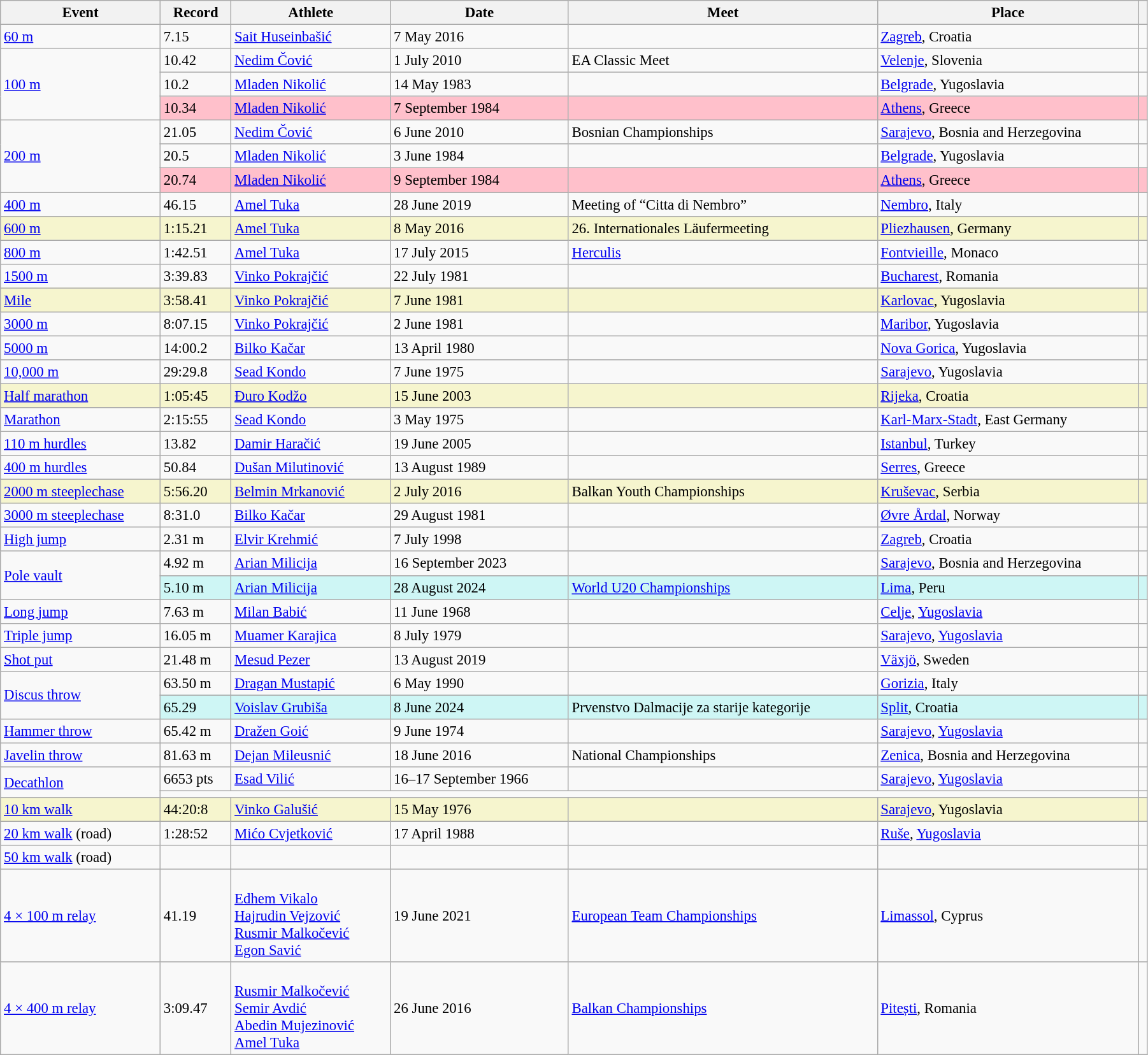<table class="wikitable" style="font-size:95%; width: 95%;">
<tr>
<th>Event</th>
<th>Record</th>
<th>Athlete</th>
<th>Date</th>
<th>Meet</th>
<th>Place</th>
<th></th>
</tr>
<tr>
<td><a href='#'>60 m</a></td>
<td>7.15 </td>
<td><a href='#'>Sait Huseinbašić</a></td>
<td>7 May 2016</td>
<td></td>
<td><a href='#'>Zagreb</a>, Croatia</td>
<td></td>
</tr>
<tr>
<td rowspan=3><a href='#'>100 m</a></td>
<td>10.42 </td>
<td><a href='#'>Nedim Čović</a></td>
<td>1 July 2010</td>
<td>EA Classic Meet</td>
<td><a href='#'>Velenje</a>, Slovenia</td>
<td></td>
</tr>
<tr>
<td>10.2 </td>
<td><a href='#'>Mladen Nikolić</a></td>
<td>14 May 1983</td>
<td></td>
<td><a href='#'>Belgrade</a>, Yugoslavia</td>
<td></td>
</tr>
<tr style="background:pink">
<td>10.34 </td>
<td><a href='#'>Mladen Nikolić</a></td>
<td>7 September 1984</td>
<td></td>
<td><a href='#'>Athens</a>, Greece</td>
<td></td>
</tr>
<tr>
<td rowspan=3><a href='#'>200 m</a></td>
<td>21.05 </td>
<td><a href='#'>Nedim Čović</a></td>
<td>6 June 2010</td>
<td>Bosnian Championships</td>
<td><a href='#'>Sarajevo</a>, Bosnia and Herzegovina</td>
<td></td>
</tr>
<tr>
<td>20.5 </td>
<td><a href='#'>Mladen Nikolić</a></td>
<td>3 June 1984  </td>
<td></td>
<td><a href='#'>Belgrade</a>, Yugoslavia</td>
<td></td>
</tr>
<tr style="background:pink">
<td>20.74 </td>
<td><a href='#'>Mladen Nikolić</a></td>
<td>9 September 1984</td>
<td></td>
<td><a href='#'>Athens</a>, Greece</td>
<td></td>
</tr>
<tr>
<td><a href='#'>400 m</a></td>
<td>46.15</td>
<td><a href='#'>Amel Tuka</a></td>
<td>28 June 2019</td>
<td>Meeting of “Citta di Nembro”</td>
<td><a href='#'>Nembro</a>, Italy</td>
<td></td>
</tr>
<tr style="background:#f6F5CE;">
<td><a href='#'>600 m</a></td>
<td>1:15.21</td>
<td><a href='#'>Amel Tuka</a></td>
<td>8 May 2016</td>
<td>26. Internationales Läufermeeting</td>
<td><a href='#'>Pliezhausen</a>, Germany</td>
<td></td>
</tr>
<tr>
<td><a href='#'>800 m</a></td>
<td>1:42.51</td>
<td><a href='#'>Amel Tuka</a></td>
<td>17 July 2015</td>
<td><a href='#'>Herculis</a></td>
<td><a href='#'>Fontvieille</a>, Monaco</td>
<td></td>
</tr>
<tr>
<td><a href='#'>1500 m</a></td>
<td>3:39.83</td>
<td><a href='#'>Vinko Pokrajčić</a></td>
<td>22 July 1981</td>
<td></td>
<td><a href='#'>Bucharest</a>, Romania</td>
<td></td>
</tr>
<tr style="background:#f6F5CE;">
<td><a href='#'>Mile</a></td>
<td>3:58.41</td>
<td><a href='#'>Vinko Pokrajčić</a></td>
<td>7 June 1981</td>
<td></td>
<td><a href='#'>Karlovac</a>, Yugoslavia</td>
<td></td>
</tr>
<tr>
<td><a href='#'>3000 m</a></td>
<td>8:07.15</td>
<td><a href='#'>Vinko Pokrajčić</a></td>
<td>2 June 1981</td>
<td></td>
<td><a href='#'>Maribor</a>, Yugoslavia</td>
<td></td>
</tr>
<tr>
<td><a href='#'>5000 m</a></td>
<td>14:00.2 </td>
<td><a href='#'>Bilko Kačar</a></td>
<td>13 April 1980</td>
<td></td>
<td><a href='#'>Nova Gorica</a>, Yugoslavia</td>
<td></td>
</tr>
<tr>
<td><a href='#'>10,000 m</a></td>
<td>29:29.8 </td>
<td><a href='#'>Sead Kondo</a></td>
<td>7 June 1975</td>
<td></td>
<td><a href='#'>Sarajevo</a>, Yugoslavia</td>
<td></td>
</tr>
<tr style="background:#f6F5CE;">
<td><a href='#'>Half marathon</a></td>
<td>1:05:45</td>
<td><a href='#'>Đuro Kodžo</a></td>
<td>15 June 2003</td>
<td></td>
<td><a href='#'>Rijeka</a>, Croatia</td>
<td></td>
</tr>
<tr>
<td><a href='#'>Marathon</a></td>
<td>2:15:55</td>
<td><a href='#'>Sead Kondo</a></td>
<td>3 May 1975</td>
<td></td>
<td><a href='#'>Karl-Marx-Stadt</a>, East Germany</td>
<td></td>
</tr>
<tr>
<td><a href='#'>110 m hurdles</a></td>
<td>13.82 </td>
<td><a href='#'>Damir Haračić</a></td>
<td>19 June 2005</td>
<td></td>
<td><a href='#'>Istanbul</a>, Turkey</td>
<td></td>
</tr>
<tr>
<td><a href='#'>400 m hurdles</a></td>
<td>50.84</td>
<td><a href='#'>Dušan Milutinović</a></td>
<td>13 August 1989</td>
<td></td>
<td><a href='#'>Serres</a>, Greece</td>
<td></td>
</tr>
<tr style="background:#f6F5CE;">
<td><a href='#'>2000 m steeplechase</a></td>
<td>5:56.20</td>
<td><a href='#'>Belmin Mrkanović</a></td>
<td>2 July 2016</td>
<td>Balkan Youth Championships</td>
<td><a href='#'>Kruševac</a>, Serbia</td>
<td></td>
</tr>
<tr>
<td><a href='#'>3000 m steeplechase</a></td>
<td>8:31.0 </td>
<td><a href='#'>Bilko Kačar</a></td>
<td>29 August 1981</td>
<td></td>
<td><a href='#'>Øvre Årdal</a>, Norway</td>
<td></td>
</tr>
<tr>
<td><a href='#'>High jump</a></td>
<td>2.31 m</td>
<td><a href='#'>Elvir Krehmić</a></td>
<td>7 July 1998</td>
<td></td>
<td><a href='#'>Zagreb</a>, Croatia</td>
<td></td>
</tr>
<tr>
<td rowspan=2><a href='#'>Pole vault</a></td>
<td>4.92 m</td>
<td><a href='#'>Arian Milicija</a></td>
<td>16 September 2023</td>
<td></td>
<td><a href='#'>Sarajevo</a>, Bosnia and Herzegovina</td>
<td></td>
</tr>
<tr style="background:#cef6f5;">
<td>5.10 m</td>
<td><a href='#'>Arian Milicija</a></td>
<td>28 August 2024</td>
<td><a href='#'>World U20 Championships</a></td>
<td><a href='#'>Lima</a>, Peru</td>
<td></td>
</tr>
<tr>
<td><a href='#'>Long jump</a></td>
<td>7.63 m </td>
<td><a href='#'>Milan Babić</a></td>
<td>11 June 1968</td>
<td></td>
<td><a href='#'>Celje</a>, <a href='#'>Yugoslavia</a></td>
<td></td>
</tr>
<tr>
<td><a href='#'>Triple jump</a></td>
<td>16.05 m</td>
<td><a href='#'>Muamer Karajica</a></td>
<td>8 July 1979</td>
<td></td>
<td><a href='#'>Sarajevo</a>, <a href='#'>Yugoslavia</a></td>
<td></td>
</tr>
<tr>
<td><a href='#'>Shot put</a></td>
<td>21.48 m</td>
<td><a href='#'>Mesud Pezer</a></td>
<td>13 August 2019</td>
<td></td>
<td><a href='#'>Växjö</a>, Sweden</td>
<td></td>
</tr>
<tr>
<td rowspan=2><a href='#'>Discus throw</a></td>
<td>63.50 m</td>
<td><a href='#'>Dragan Mustapić</a></td>
<td>6 May 1990</td>
<td></td>
<td><a href='#'>Gorizia</a>, Italy</td>
<td></td>
</tr>
<tr style="background:#cef6f5;">
<td>65.29</td>
<td><a href='#'>Voislav Grubiša</a></td>
<td>8 June 2024</td>
<td>Prvenstvo Dalmacije za starije kategorije</td>
<td><a href='#'>Split</a>, Croatia</td>
<td></td>
</tr>
<tr>
<td><a href='#'>Hammer throw</a></td>
<td>65.42 m</td>
<td><a href='#'>Dražen Goić</a></td>
<td>9 June 1974</td>
<td></td>
<td><a href='#'>Sarajevo</a>, <a href='#'>Yugoslavia</a></td>
<td></td>
</tr>
<tr>
<td><a href='#'>Javelin throw</a></td>
<td>81.63 m</td>
<td><a href='#'>Dejan Mileusnić</a></td>
<td>18 June 2016</td>
<td>National Championships</td>
<td><a href='#'>Zenica</a>, Bosnia and Herzegovina</td>
<td></td>
</tr>
<tr>
<td rowspan=2><a href='#'>Decathlon</a></td>
<td>6653 pts </td>
<td><a href='#'>Esad Vilić</a></td>
<td>16–17 September 1966</td>
<td></td>
<td><a href='#'>Sarajevo</a>, <a href='#'>Yugoslavia</a></td>
<td></td>
</tr>
<tr>
<td colspan=5></td>
<td></td>
</tr>
<tr style="background:#f6F5CE;">
<td><a href='#'>10 km walk</a></td>
<td>44:20:8</td>
<td><a href='#'>Vinko Galušić</a></td>
<td>15 May 1976</td>
<td></td>
<td><a href='#'>Sarajevo</a>, Yugoslavia</td>
<td></td>
</tr>
<tr>
<td><a href='#'>20 km walk</a> (road)</td>
<td>1:28:52</td>
<td><a href='#'>Mićo Cvjetković</a></td>
<td>17 April 1988</td>
<td></td>
<td><a href='#'>Ruše</a>, <a href='#'>Yugoslavia</a></td>
<td></td>
</tr>
<tr>
<td><a href='#'>50 km walk</a> (road)</td>
<td></td>
<td></td>
<td></td>
<td></td>
<td></td>
<td></td>
</tr>
<tr>
<td><a href='#'>4 × 100 m relay</a></td>
<td>41.19</td>
<td><br><a href='#'>Edhem Vikalo</a><br><a href='#'>Hajrudin Vejzović</a><br><a href='#'>Rusmir Malkočević</a><br><a href='#'>Egon Savić</a></td>
<td>19 June 2021</td>
<td><a href='#'>European Team Championships</a></td>
<td><a href='#'>Limassol</a>, Cyprus</td>
<td></td>
</tr>
<tr>
<td><a href='#'>4 × 400 m relay</a></td>
<td>3:09.47</td>
<td><br><a href='#'>Rusmir Malkočević</a><br><a href='#'>Semir Avdić</a><br><a href='#'>Abedin Mujezinović</a><br><a href='#'>Amel Tuka</a></td>
<td>26 June 2016</td>
<td><a href='#'>Balkan Championships</a></td>
<td><a href='#'>Pitești</a>, Romania</td>
<td></td>
</tr>
</table>
